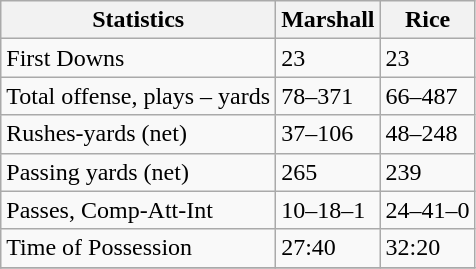<table class="wikitable">
<tr>
<th>Statistics</th>
<th>Marshall</th>
<th>Rice</th>
</tr>
<tr>
<td>First Downs</td>
<td>23</td>
<td>23</td>
</tr>
<tr>
<td>Total offense, plays – yards</td>
<td>78–371</td>
<td>66–487</td>
</tr>
<tr>
<td>Rushes-yards (net)</td>
<td>37–106</td>
<td>48–248</td>
</tr>
<tr>
<td>Passing yards (net)</td>
<td>265</td>
<td>239</td>
</tr>
<tr>
<td>Passes, Comp-Att-Int</td>
<td>10–18–1</td>
<td>24–41–0</td>
</tr>
<tr>
<td>Time of Possession</td>
<td>27:40</td>
<td>32:20</td>
</tr>
<tr>
</tr>
</table>
